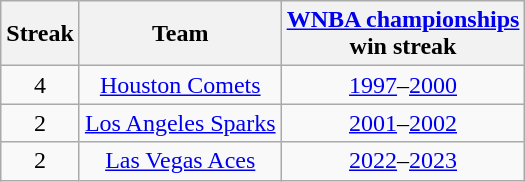<table class="wikitable sortable" style="text-align:center">
<tr>
<th>Streak</th>
<th>Team</th>
<th><a href='#'>WNBA championships</a><br>win streak</th>
</tr>
<tr>
<td>4</td>
<td><a href='#'>Houston Comets</a></td>
<td><a href='#'>1997</a>–<a href='#'>2000</a></td>
</tr>
<tr>
<td>2</td>
<td><a href='#'>Los Angeles Sparks</a></td>
<td><a href='#'>2001</a>–<a href='#'>2002</a></td>
</tr>
<tr>
<td>2</td>
<td><a href='#'>Las Vegas Aces</a></td>
<td><a href='#'>2022</a>–<a href='#'>2023</a></td>
</tr>
</table>
